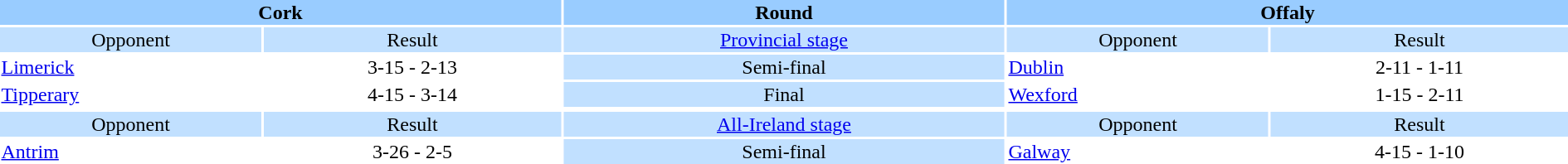<table style="width:100%; text-align:center;">
<tr style="vertical-align:top; background:#9cf;">
<th colspan=2 style="width:1*">Cork</th>
<th>Round</th>
<th colspan=2 style="width:1*">Offaly</th>
</tr>
<tr style="vertical-align:top; background:#c1e0ff;">
<td>Opponent</td>
<td>Result</td>
<td><a href='#'>Provincial stage</a></td>
<td>Opponent</td>
<td>Result</td>
</tr>
<tr>
<td align=left> <a href='#'>Limerick</a></td>
<td>3-15 - 2-13</td>
<td style="background:#c1e0ff;">Semi-final</td>
<td align=left> <a href='#'>Dublin</a></td>
<td>2-11 - 1-11</td>
</tr>
<tr>
<td align=left> <a href='#'>Tipperary</a></td>
<td>4-15 - 3-14</td>
<td style="background:#c1e0ff;">Final</td>
<td align=left> <a href='#'>Wexford</a></td>
<td>1-15 - 2-11</td>
</tr>
<tr>
</tr>
<tr style="vertical-align:top; background:#c1e0ff;">
<td>Opponent</td>
<td>Result</td>
<td><a href='#'>All-Ireland stage</a></td>
<td>Opponent</td>
<td>Result</td>
</tr>
<tr>
<td align=left> <a href='#'>Antrim</a></td>
<td>3-26 - 2-5</td>
<td style="background:#c1e0ff;">Semi-final</td>
<td align=left> <a href='#'>Galway</a></td>
<td>4-15 - 1-10</td>
</tr>
</table>
